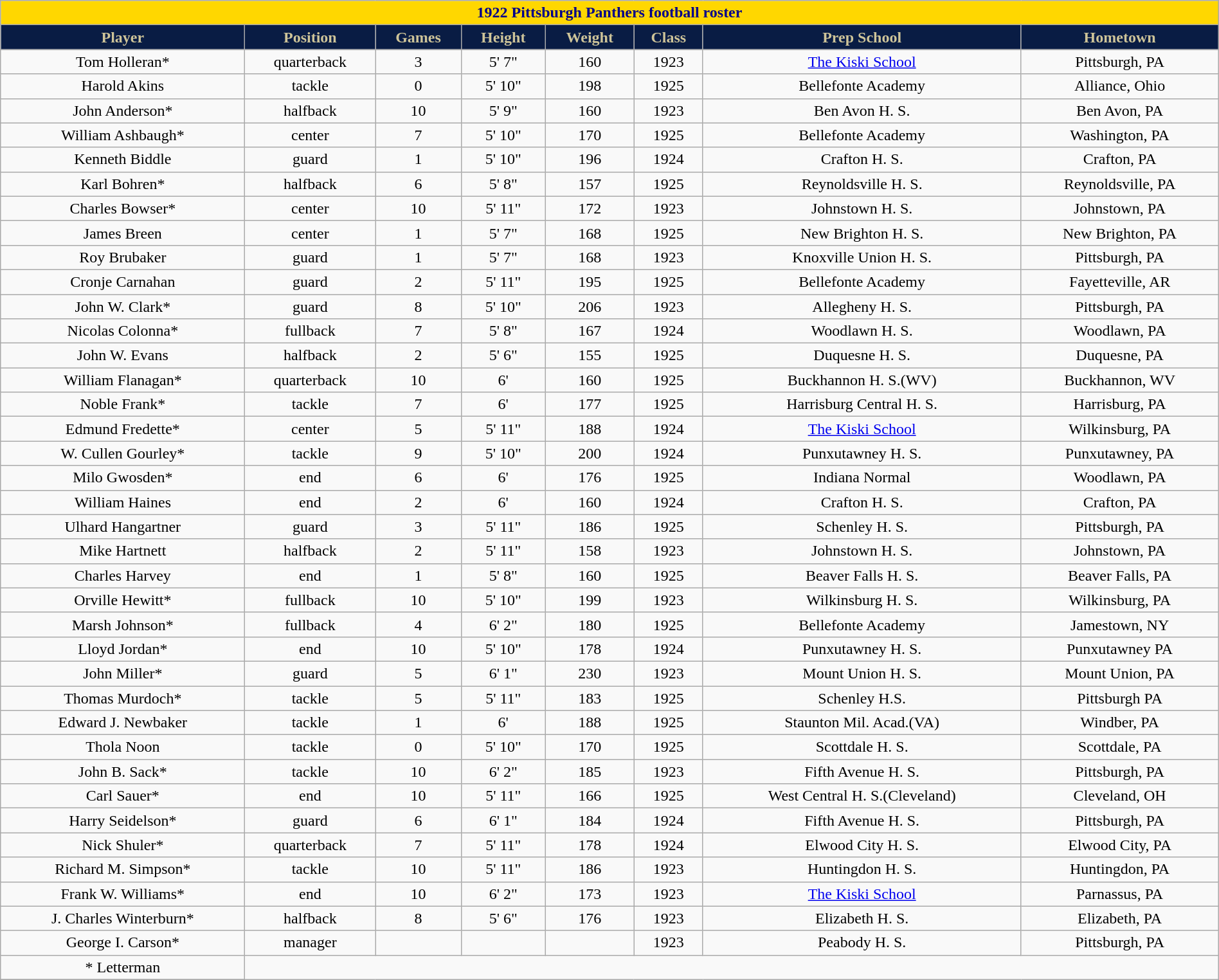<table class="wikitable collapsible collapsed" style="margin: left; text-align:right; width:100%;">
<tr>
<th colspan="10"; style="background:gold; color:darkblue; text-align: center;"><strong>1922 Pittsburgh Panthers football roster</strong></th>
</tr>
<tr align="center"  style="background:#091C44; color:#CEC499;">
<td><strong>Player</strong></td>
<td><strong>Position</strong></td>
<td><strong>Games</strong></td>
<td><strong>Height</strong></td>
<td><strong>Weight</strong></td>
<td><strong>Class</strong></td>
<td><strong>Prep School</strong></td>
<td><strong>Hometown</strong></td>
</tr>
<tr align="center" bgcolor="">
<td>Tom Holleran*</td>
<td>quarterback</td>
<td>3</td>
<td>5' 7"</td>
<td>160</td>
<td>1923</td>
<td><a href='#'>The Kiski School</a></td>
<td>Pittsburgh, PA</td>
</tr>
<tr align="center" bgcolor="">
<td>Harold Akins</td>
<td>tackle</td>
<td>0</td>
<td>5' 10"</td>
<td>198</td>
<td>1925</td>
<td>Bellefonte Academy</td>
<td>Alliance, Ohio</td>
</tr>
<tr align="center" bgcolor="">
<td>John Anderson*</td>
<td>halfback</td>
<td>10</td>
<td>5' 9"</td>
<td>160</td>
<td>1923</td>
<td>Ben Avon H. S.</td>
<td>Ben Avon, PA</td>
</tr>
<tr align="center" bgcolor="">
<td>William Ashbaugh*</td>
<td>center</td>
<td>7</td>
<td>5' 10"</td>
<td>170</td>
<td>1925</td>
<td>Bellefonte Academy</td>
<td>Washington, PA</td>
</tr>
<tr align="center" bgcolor="">
<td>Kenneth Biddle</td>
<td>guard</td>
<td>1</td>
<td>5' 10"</td>
<td>196</td>
<td>1924</td>
<td>Crafton H. S.</td>
<td>Crafton, PA</td>
</tr>
<tr align="center" bgcolor="">
<td>Karl Bohren*</td>
<td>halfback</td>
<td>6</td>
<td>5' 8"</td>
<td>157</td>
<td>1925</td>
<td>Reynoldsville H. S.</td>
<td>Reynoldsville, PA</td>
</tr>
<tr align="center" bgcolor="">
<td>Charles Bowser*</td>
<td>center</td>
<td>10</td>
<td>5' 11"</td>
<td>172</td>
<td>1923</td>
<td>Johnstown H. S.</td>
<td>Johnstown, PA</td>
</tr>
<tr align="center" bgcolor="">
<td>James Breen</td>
<td>center</td>
<td>1</td>
<td>5' 7"</td>
<td>168</td>
<td>1925</td>
<td>New Brighton H. S.</td>
<td>New Brighton, PA</td>
</tr>
<tr align="center" bgcolor="">
<td>Roy Brubaker</td>
<td>guard</td>
<td>1</td>
<td>5' 7"</td>
<td>168</td>
<td>1923</td>
<td>Knoxville Union H. S.</td>
<td>Pittsburgh, PA</td>
</tr>
<tr align="center" bgcolor="">
<td>Cronje Carnahan</td>
<td>guard</td>
<td>2</td>
<td>5' 11"</td>
<td>195</td>
<td>1925</td>
<td>Bellefonte Academy</td>
<td>Fayetteville, AR</td>
</tr>
<tr align="center" bgcolor="">
<td>John W. Clark*</td>
<td>guard</td>
<td>8</td>
<td>5' 10"</td>
<td>206</td>
<td>1923</td>
<td>Allegheny H. S.</td>
<td>Pittsburgh, PA</td>
</tr>
<tr align="center" bgcolor="">
<td>Nicolas Colonna*</td>
<td>fullback</td>
<td>7</td>
<td>5' 8"</td>
<td>167</td>
<td>1924</td>
<td>Woodlawn H. S.</td>
<td>Woodlawn, PA</td>
</tr>
<tr align="center" bgcolor="">
<td>John W. Evans</td>
<td>halfback</td>
<td>2</td>
<td>5' 6"</td>
<td>155</td>
<td>1925</td>
<td>Duquesne H. S.</td>
<td>Duquesne, PA</td>
</tr>
<tr align="center" bgcolor="">
<td>William Flanagan*</td>
<td>quarterback</td>
<td>10</td>
<td>6'</td>
<td>160</td>
<td>1925</td>
<td>Buckhannon H. S.(WV)</td>
<td>Buckhannon, WV</td>
</tr>
<tr align="center" bgcolor="">
<td>Noble Frank*</td>
<td>tackle</td>
<td>7</td>
<td>6'</td>
<td>177</td>
<td>1925</td>
<td>Harrisburg Central H. S.</td>
<td>Harrisburg, PA</td>
</tr>
<tr align="center" bgcolor="">
<td>Edmund Fredette*</td>
<td>center</td>
<td>5</td>
<td>5' 11"</td>
<td>188</td>
<td>1924</td>
<td><a href='#'>The Kiski School</a></td>
<td>Wilkinsburg, PA</td>
</tr>
<tr align="center" bgcolor="">
<td>W. Cullen Gourley*</td>
<td>tackle</td>
<td>9</td>
<td>5' 10"</td>
<td>200</td>
<td>1924</td>
<td>Punxutawney H. S.</td>
<td>Punxutawney, PA</td>
</tr>
<tr align="center" bgcolor="">
<td>Milo Gwosden*</td>
<td>end</td>
<td>6</td>
<td>6'</td>
<td>176</td>
<td>1925</td>
<td>Indiana Normal</td>
<td>Woodlawn, PA</td>
</tr>
<tr align="center" bgcolor="">
<td>William Haines</td>
<td>end</td>
<td>2</td>
<td>6'</td>
<td>160</td>
<td>1924</td>
<td>Crafton H. S.</td>
<td>Crafton, PA</td>
</tr>
<tr align="center" bgcolor="">
<td>Ulhard Hangartner</td>
<td>guard</td>
<td>3</td>
<td>5' 11"</td>
<td>186</td>
<td>1925</td>
<td>Schenley H. S.</td>
<td>Pittsburgh, PA</td>
</tr>
<tr align="center" bgcolor="">
<td>Mike Hartnett</td>
<td>halfback</td>
<td>2</td>
<td>5' 11"</td>
<td>158</td>
<td>1923</td>
<td>Johnstown H. S.</td>
<td>Johnstown, PA</td>
</tr>
<tr align="center" bgcolor="">
<td>Charles Harvey</td>
<td>end</td>
<td>1</td>
<td>5' 8"</td>
<td>160</td>
<td>1925</td>
<td>Beaver Falls H. S.</td>
<td>Beaver Falls, PA</td>
</tr>
<tr align="center" bgcolor="">
<td>Orville Hewitt*</td>
<td>fullback</td>
<td>10</td>
<td>5' 10"</td>
<td>199</td>
<td>1923</td>
<td>Wilkinsburg H. S.</td>
<td>Wilkinsburg, PA</td>
</tr>
<tr align="center" bgcolor="">
<td>Marsh Johnson*</td>
<td>fullback</td>
<td>4</td>
<td>6' 2"</td>
<td>180</td>
<td>1925</td>
<td>Bellefonte Academy</td>
<td>Jamestown, NY</td>
</tr>
<tr align="center" bgcolor="">
<td>Lloyd Jordan*</td>
<td>end</td>
<td>10</td>
<td>5' 10"</td>
<td>178</td>
<td>1924</td>
<td>Punxutawney H. S.</td>
<td>Punxutawney PA</td>
</tr>
<tr align="center" bgcolor="">
<td>John Miller*</td>
<td>guard</td>
<td>5</td>
<td>6' 1"</td>
<td>230</td>
<td>1923</td>
<td>Mount Union H. S.</td>
<td>Mount Union, PA</td>
</tr>
<tr align="center" bgcolor="">
<td>Thomas Murdoch*</td>
<td>tackle</td>
<td>5</td>
<td>5' 11"</td>
<td>183</td>
<td>1925</td>
<td>Schenley H.S.</td>
<td>Pittsburgh PA</td>
</tr>
<tr align="center" bgcolor="">
<td>Edward J. Newbaker</td>
<td>tackle</td>
<td>1</td>
<td>6'</td>
<td>188</td>
<td>1925</td>
<td>Staunton Mil. Acad.(VA)</td>
<td>Windber, PA</td>
</tr>
<tr align="center" bgcolor="">
<td>Thola Noon</td>
<td>tackle</td>
<td>0</td>
<td>5' 10"</td>
<td>170</td>
<td>1925</td>
<td>Scottdale H. S.</td>
<td>Scottdale, PA</td>
</tr>
<tr align="center" bgcolor="">
<td>John B. Sack*</td>
<td>tackle</td>
<td>10</td>
<td>6' 2"</td>
<td>185</td>
<td>1923</td>
<td>Fifth Avenue H. S.</td>
<td>Pittsburgh, PA</td>
</tr>
<tr align="center" bgcolor="">
<td>Carl Sauer*</td>
<td>end</td>
<td>10</td>
<td>5' 11"</td>
<td>166</td>
<td>1925</td>
<td>West Central H. S.(Cleveland)</td>
<td>Cleveland, OH</td>
</tr>
<tr align="center" bgcolor="">
<td>Harry Seidelson*</td>
<td>guard</td>
<td>6</td>
<td>6' 1"</td>
<td>184</td>
<td>1924</td>
<td>Fifth Avenue H. S.</td>
<td>Pittsburgh, PA</td>
</tr>
<tr align="center" bgcolor="">
<td>Nick Shuler*</td>
<td>quarterback</td>
<td>7</td>
<td>5' 11"</td>
<td>178</td>
<td>1924</td>
<td>Elwood City H. S.</td>
<td>Elwood City, PA</td>
</tr>
<tr align="center" bgcolor="">
<td>Richard M. Simpson*</td>
<td>tackle</td>
<td>10</td>
<td>5' 11"</td>
<td>186</td>
<td>1923</td>
<td>Huntingdon H. S.</td>
<td>Huntingdon, PA</td>
</tr>
<tr align="center" bgcolor="">
<td>Frank W. Williams*</td>
<td>end</td>
<td>10</td>
<td>6' 2"</td>
<td>173</td>
<td>1923</td>
<td><a href='#'>The Kiski School</a></td>
<td>Parnassus, PA</td>
</tr>
<tr align="center" bgcolor="">
<td>J. Charles Winterburn*</td>
<td>halfback</td>
<td>8</td>
<td>5' 6"</td>
<td>176</td>
<td>1923</td>
<td>Elizabeth H. S.</td>
<td>Elizabeth, PA</td>
</tr>
<tr align="center" bgcolor="">
<td>George I. Carson*</td>
<td>manager</td>
<td></td>
<td></td>
<td></td>
<td>1923</td>
<td>Peabody H. S.</td>
<td>Pittsburgh, PA</td>
</tr>
<tr align="center" bgcolor="">
<td>* Letterman</td>
</tr>
<tr align="center" bgcolor="">
</tr>
</table>
